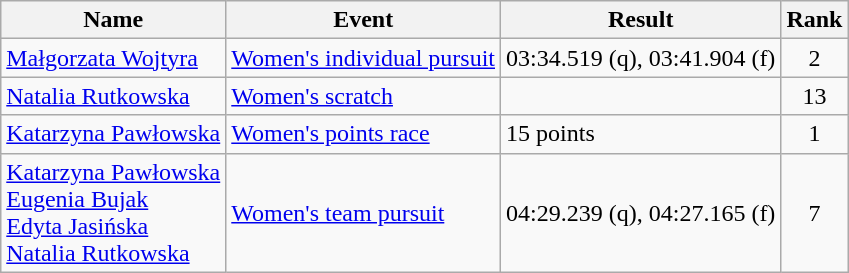<table class="wikitable sortable">
<tr>
<th>Name</th>
<th>Event</th>
<th>Result</th>
<th>Rank</th>
</tr>
<tr>
<td><a href='#'>Małgorzata Wojtyra</a></td>
<td><a href='#'>Women's individual pursuit</a></td>
<td>03:34.519 (q), 03:41.904 (f)</td>
<td align=center>2</td>
</tr>
<tr>
<td><a href='#'>Natalia Rutkowska</a></td>
<td><a href='#'>Women's scratch</a></td>
<td></td>
<td align=center>13</td>
</tr>
<tr>
<td><a href='#'>Katarzyna Pawłowska</a></td>
<td><a href='#'>Women's points race</a></td>
<td>15 points</td>
<td align=center>1</td>
</tr>
<tr>
<td><a href='#'>Katarzyna Pawłowska</a><br><a href='#'>Eugenia Bujak</a><br><a href='#'>Edyta Jasińska</a><br><a href='#'>Natalia Rutkowska</a></td>
<td><a href='#'>Women's team pursuit</a></td>
<td>04:29.239 (q), 04:27.165 (f)</td>
<td align=center>7</td>
</tr>
</table>
